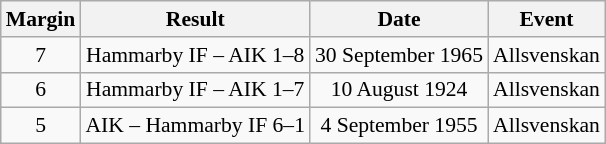<table class="wikitable" style="font-size:90%; text-align: center">
<tr>
<th>Margin</th>
<th>Result</th>
<th>Date</th>
<th>Event</th>
</tr>
<tr>
<td>7</td>
<td>Hammarby IF – AIK 1–8</td>
<td>30 September 1965</td>
<td>Allsvenskan</td>
</tr>
<tr>
<td>6</td>
<td>Hammarby IF – AIK 1–7</td>
<td>10 August 1924</td>
<td>Allsvenskan</td>
</tr>
<tr>
<td>5</td>
<td>AIK – Hammarby IF 6–1</td>
<td>4 September 1955</td>
<td>Allsvenskan</td>
</tr>
</table>
